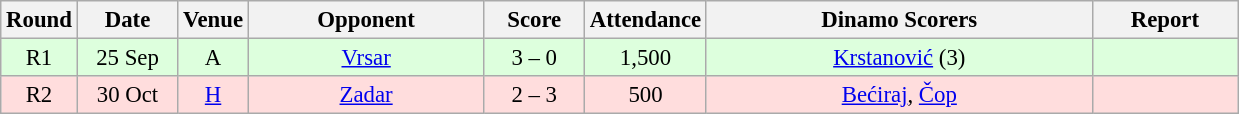<table class="wikitable sortable" style="text-align: center; font-size:95%;">
<tr>
<th width="30">Round</th>
<th width="60">Date</th>
<th width="20">Venue</th>
<th width="150">Opponent</th>
<th width="60">Score</th>
<th width="40">Attendance</th>
<th width="250">Dinamo Scorers</th>
<th width="90" class="unsortable">Report</th>
</tr>
<tr bgcolor="#ddffdd">
<td>R1</td>
<td>25 Sep</td>
<td>A</td>
<td><a href='#'>Vrsar</a></td>
<td>3 – 0</td>
<td>1,500</td>
<td><a href='#'>Krstanović</a> (3)</td>
<td></td>
</tr>
<tr bgcolor="#ffdddd">
<td>R2</td>
<td>30 Oct</td>
<td><a href='#'>H</a></td>
<td><a href='#'>Zadar</a></td>
<td>2 – 3 </td>
<td>500</td>
<td><a href='#'>Bećiraj</a>, <a href='#'>Čop</a></td>
<td></td>
</tr>
</table>
